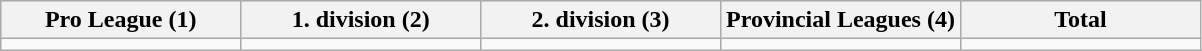<table class="wikitable">
<tr>
<th style="width:20%;">Pro League (1)</th>
<th style="width:20%;">1. division (2)</th>
<th style="width:20%;">2. division (3)</th>
<th style="width:20%;">Provincial Leagues (4)</th>
<th style="width:20%;">Total</th>
</tr>
<tr>
<td></td>
<td></td>
<td></td>
<td></td>
<td></td>
</tr>
</table>
